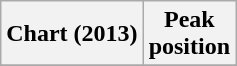<table class="wikitable plainrowheaders" style="text-align:center">
<tr>
<th scope="col">Chart (2013)</th>
<th scope="col">Peak<br> position</th>
</tr>
<tr>
</tr>
</table>
